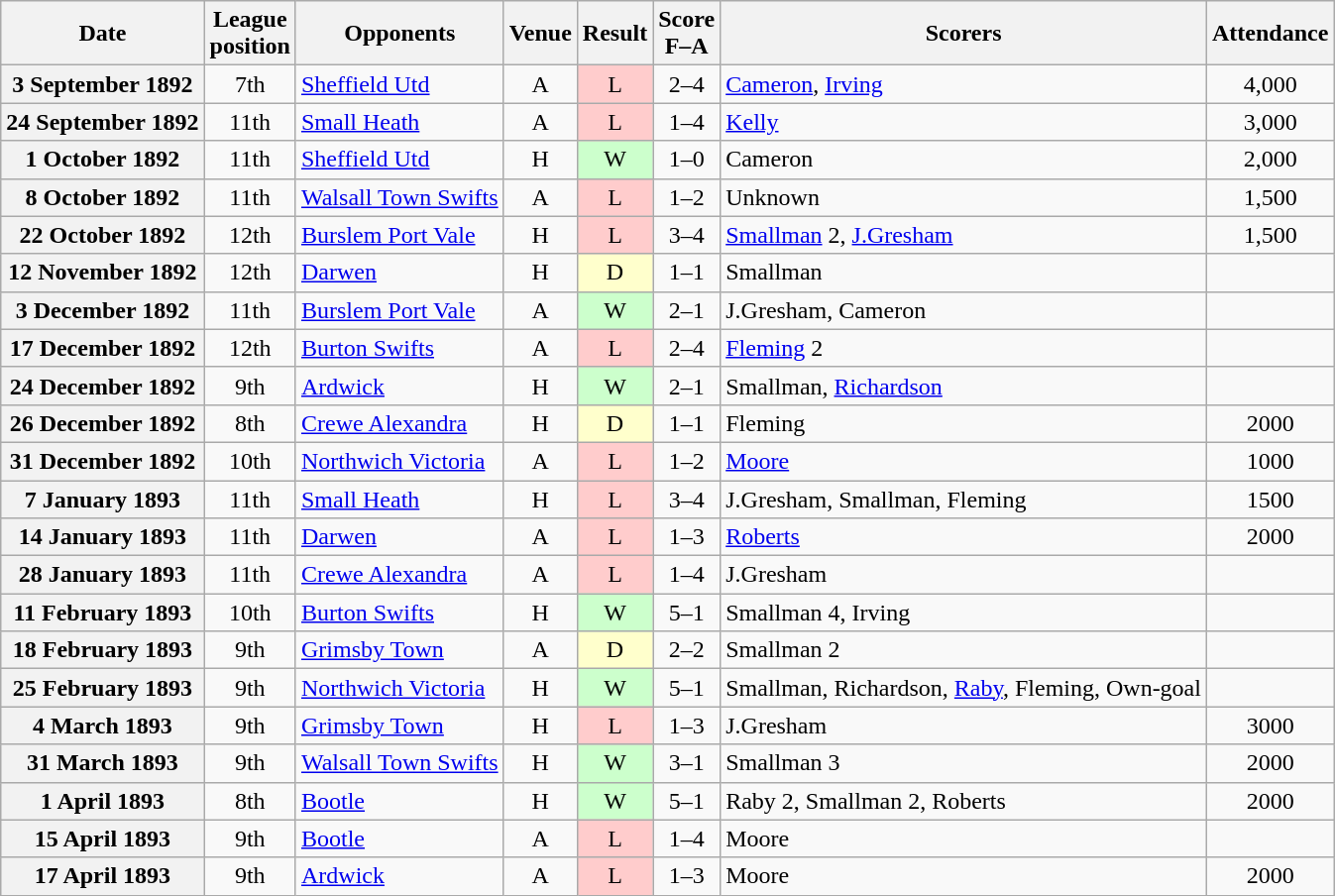<table class="wikitable plainrowheaders sortable" style="text-align:center">
<tr>
<th scope="col">Date</th>
<th scope="col">League<br>position</th>
<th scope="col">Opponents</th>
<th scope="col">Venue</th>
<th scope="col">Result</th>
<th scope="col">Score<br>F–A</th>
<th scope="col">Scorers</th>
<th scope="col">Attendance</th>
</tr>
<tr>
<th scope="row">3 September 1892</th>
<td>7th</td>
<td align="left"><a href='#'>Sheffield Utd</a></td>
<td>A</td>
<td style=background:#fcc>L</td>
<td>2–4</td>
<td align="left"><a href='#'>Cameron</a>, <a href='#'>Irving</a></td>
<td>4,000</td>
</tr>
<tr>
<th scope="row">24 September 1892</th>
<td>11th</td>
<td align="left"><a href='#'>Small Heath</a></td>
<td>A</td>
<td style=background:#fcc>L</td>
<td>1–4</td>
<td align="left"><a href='#'>Kelly</a></td>
<td>3,000</td>
</tr>
<tr>
<th scope="row">1 October 1892</th>
<td>11th</td>
<td align="left"><a href='#'>Sheffield Utd</a></td>
<td>H</td>
<td style=background:#cfc>W</td>
<td>1–0</td>
<td align="left">Cameron</td>
<td>2,000</td>
</tr>
<tr>
<th scope="row">8 October 1892</th>
<td>11th</td>
<td align="left"><a href='#'>Walsall Town Swifts</a></td>
<td>A</td>
<td style=background:#fcc>L</td>
<td>1–2</td>
<td align="left">Unknown</td>
<td>1,500</td>
</tr>
<tr>
<th scope="row">22 October 1892</th>
<td>12th</td>
<td align="left"><a href='#'>Burslem Port Vale</a></td>
<td>H</td>
<td style=background:#fcc>L</td>
<td>3–4</td>
<td align="left"><a href='#'>Smallman</a> 2, <a href='#'>J.Gresham</a></td>
<td>1,500</td>
</tr>
<tr>
<th scope="row">12 November 1892</th>
<td>12th</td>
<td align="left"><a href='#'>Darwen</a></td>
<td>H</td>
<td style=background:#ffc>D</td>
<td>1–1</td>
<td align="left">Smallman</td>
<td></td>
</tr>
<tr>
<th scope="row">3 December 1892</th>
<td>11th</td>
<td align="left"><a href='#'>Burslem Port Vale</a></td>
<td>A</td>
<td style=background:#cfc>W</td>
<td>2–1</td>
<td align="left">J.Gresham, Cameron</td>
<td></td>
</tr>
<tr>
<th scope="row">17 December 1892</th>
<td>12th</td>
<td align="left"><a href='#'>Burton Swifts</a></td>
<td>A</td>
<td style=background:#fcc>L</td>
<td>2–4</td>
<td align="left"><a href='#'>Fleming</a> 2</td>
<td></td>
</tr>
<tr>
<th scope="row">24 December 1892</th>
<td>9th</td>
<td align="left"><a href='#'>Ardwick</a></td>
<td>H</td>
<td style=background:#cfc>W</td>
<td>2–1</td>
<td align="left">Smallman, <a href='#'>Richardson</a></td>
<td></td>
</tr>
<tr>
<th scope="row">26 December 1892</th>
<td>8th</td>
<td align="left"><a href='#'>Crewe Alexandra</a></td>
<td>H</td>
<td style=background:#ffc>D</td>
<td>1–1</td>
<td align="left">Fleming</td>
<td>2000</td>
</tr>
<tr>
<th scope="row">31 December 1892</th>
<td>10th</td>
<td align="left"><a href='#'>Northwich Victoria</a></td>
<td>A</td>
<td style=background:#fcc>L</td>
<td>1–2</td>
<td align="left"><a href='#'>Moore</a></td>
<td>1000</td>
</tr>
<tr>
<th scope="row">7 January 1893</th>
<td>11th</td>
<td align="left"><a href='#'>Small Heath</a></td>
<td>H</td>
<td style=background:#fcc>L</td>
<td>3–4</td>
<td align="left">J.Gresham, Smallman, Fleming</td>
<td>1500</td>
</tr>
<tr>
<th scope="row">14 January 1893</th>
<td>11th</td>
<td align="left"><a href='#'>Darwen</a></td>
<td>A</td>
<td style=background:#fcc>L</td>
<td>1–3</td>
<td align="left"><a href='#'>Roberts</a></td>
<td>2000</td>
</tr>
<tr>
<th scope="row">28 January 1893</th>
<td>11th</td>
<td align="left"><a href='#'>Crewe Alexandra</a></td>
<td>A</td>
<td style=background:#fcc>L</td>
<td>1–4</td>
<td align="left">J.Gresham</td>
<td></td>
</tr>
<tr>
<th scope="row">11 February 1893</th>
<td>10th</td>
<td align="left"><a href='#'>Burton Swifts</a></td>
<td>H</td>
<td style=background:#cfc>W</td>
<td>5–1</td>
<td align="left">Smallman 4, Irving</td>
<td></td>
</tr>
<tr>
<th scope="row">18 February 1893</th>
<td>9th</td>
<td align="left"><a href='#'>Grimsby Town</a></td>
<td>A</td>
<td style=background:#ffc>D</td>
<td>2–2</td>
<td align="left">Smallman 2</td>
<td></td>
</tr>
<tr>
<th scope="row">25 February 1893</th>
<td>9th</td>
<td align="left"><a href='#'>Northwich Victoria</a></td>
<td>H</td>
<td style=background:#cfc>W</td>
<td>5–1</td>
<td align="left">Smallman, Richardson, <a href='#'>Raby</a>, Fleming, Own-goal</td>
<td></td>
</tr>
<tr>
<th scope="row">4 March 1893</th>
<td>9th</td>
<td align="left"><a href='#'>Grimsby Town</a></td>
<td>H</td>
<td style=background:#fcc>L</td>
<td>1–3</td>
<td align="left">J.Gresham</td>
<td>3000</td>
</tr>
<tr>
<th scope="row">31 March 1893</th>
<td>9th</td>
<td align="left"><a href='#'>Walsall Town Swifts</a></td>
<td>H</td>
<td style=background:#cfc>W</td>
<td>3–1</td>
<td align="left">Smallman 3</td>
<td>2000</td>
</tr>
<tr>
<th scope="row">1 April 1893</th>
<td>8th</td>
<td align="left"><a href='#'>Bootle</a></td>
<td>H</td>
<td style=background:#cfc>W</td>
<td>5–1</td>
<td align="left">Raby 2, Smallman 2, Roberts</td>
<td>2000</td>
</tr>
<tr>
<th scope="row">15 April 1893</th>
<td>9th</td>
<td align="left"><a href='#'>Bootle</a></td>
<td>A</td>
<td style=background:#fcc>L</td>
<td>1–4</td>
<td align="left">Moore</td>
<td></td>
</tr>
<tr>
<th scope="row">17 April 1893</th>
<td>9th</td>
<td align="left"><a href='#'>Ardwick</a></td>
<td>A</td>
<td style=background:#fcc>L</td>
<td>1–3</td>
<td align="left">Moore</td>
<td>2000</td>
</tr>
</table>
